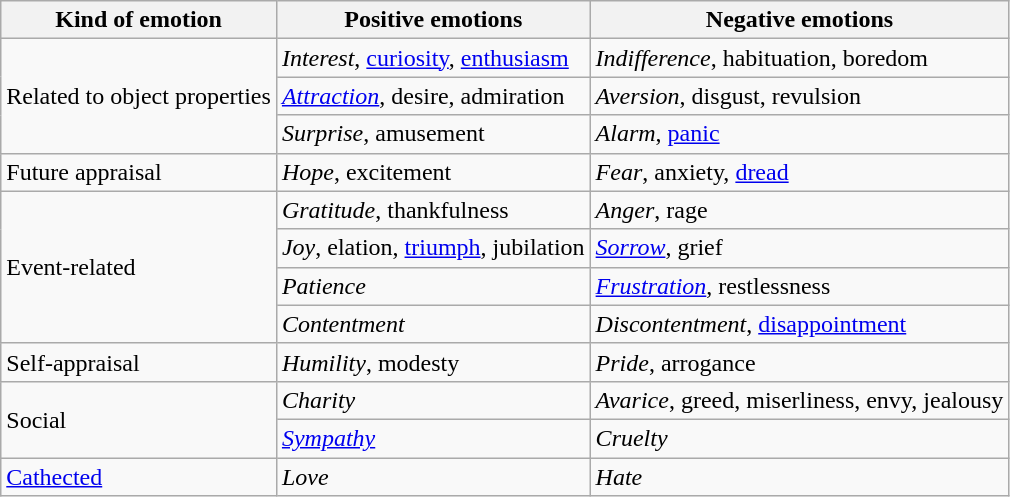<table class="wikitable">
<tr>
<th>Kind of emotion</th>
<th>Positive emotions</th>
<th>Negative emotions</th>
</tr>
<tr>
<td rowspan="3">Related to object properties</td>
<td><em>Interest</em>, <a href='#'>curiosity</a>, <a href='#'>enthusiasm</a></td>
<td><em>Indifference</em>, habituation, boredom</td>
</tr>
<tr>
<td><em><a href='#'>Attraction</a></em>, desire, admiration</td>
<td><em>Aversion</em>, disgust, revulsion</td>
</tr>
<tr>
<td><em>Surprise</em>, amusement</td>
<td><em>Alarm</em>, <a href='#'>panic</a></td>
</tr>
<tr>
<td>Future appraisal</td>
<td><em>Hope</em>, excitement</td>
<td><em>Fear</em>, anxiety, <a href='#'>dread</a></td>
</tr>
<tr>
<td rowspan="4">Event-related</td>
<td><em>Gratitude</em>, thankfulness</td>
<td><em>Anger</em>, rage</td>
</tr>
<tr>
<td><em>Joy</em>, elation, <a href='#'>triumph</a>, jubilation</td>
<td><em><a href='#'>Sorrow</a></em>, grief</td>
</tr>
<tr>
<td><em>Patience</em></td>
<td><em><a href='#'>Frustration</a></em>, restlessness</td>
</tr>
<tr>
<td><em>Contentment</em></td>
<td><em>Discontentment</em>, <a href='#'>disappointment</a></td>
</tr>
<tr>
<td>Self-appraisal</td>
<td><em>Humility</em>, modesty</td>
<td><em>Pride</em>, arrogance</td>
</tr>
<tr>
<td rowspan="2">Social</td>
<td><em>Charity</em></td>
<td><em>Avarice</em>, greed, miserliness, envy, jealousy</td>
</tr>
<tr>
<td><em><a href='#'>Sympathy</a></em></td>
<td><em>Cruelty</em></td>
</tr>
<tr>
<td><a href='#'>Cathected</a></td>
<td><em>Love</em></td>
<td><em>Hate</em></td>
</tr>
</table>
